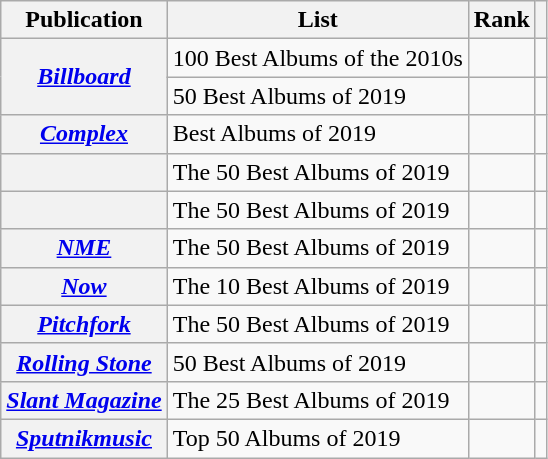<table class="wikitable sortable plainrowheaders" style="border:none; margin:0;">
<tr>
<th scope="col">Publication</th>
<th scope="col" class="unsortable">List</th>
<th scope="col" data-sort-type="number">Rank</th>
<th scope="col" class="unsortable"></th>
</tr>
<tr>
<th scope="row" rowspan="2"><em><a href='#'>Billboard</a></em></th>
<td>100 Best Albums of the 2010s</td>
<td></td>
<td></td>
</tr>
<tr>
<td>50 Best Albums of 2019</td>
<td></td>
<td></td>
</tr>
<tr>
<th scope="row"><em><a href='#'>Complex</a></em></th>
<td>Best Albums of 2019</td>
<td></td>
<td></td>
</tr>
<tr>
<th scope="row"></th>
<td>The 50 Best Albums of 2019</td>
<td></td>
<td></td>
</tr>
<tr>
<th scope="row"></th>
<td>The 50 Best Albums of 2019</td>
<td></td>
<td></td>
</tr>
<tr>
<th scope="row"><em><a href='#'>NME</a></em></th>
<td>The 50 Best Albums of 2019</td>
<td></td>
<td></td>
</tr>
<tr>
<th scope="row"><em><a href='#'>Now</a></em></th>
<td>The 10 Best Albums of 2019</td>
<td></td>
<td></td>
</tr>
<tr>
<th scope="row"><em><a href='#'>Pitchfork</a></em></th>
<td>The 50 Best Albums of 2019</td>
<td></td>
<td></td>
</tr>
<tr>
<th scope="row"><em><a href='#'>Rolling Stone</a></em></th>
<td>50 Best Albums of 2019</td>
<td></td>
<td></td>
</tr>
<tr>
<th scope="row"><em><a href='#'>Slant Magazine</a></em></th>
<td>The 25 Best Albums of 2019</td>
<td></td>
<td></td>
</tr>
<tr>
<th scope="row"><em><a href='#'>Sputnikmusic</a></em></th>
<td>Top 50 Albums of 2019</td>
<td></td>
<td></td>
</tr>
</table>
